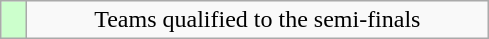<table class="wikitable" style="text-align: center;">
<tr>
<td width=10px bgcolor=#ccffcc></td>
<td width=300px>Teams qualified to the semi-finals</td>
</tr>
</table>
